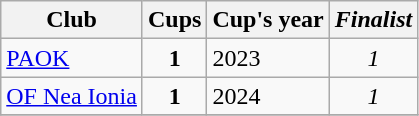<table class="wikitable">
<tr>
<th>Club</th>
<th>Cups</th>
<th>Cup's year</th>
<th><em>Finalist</em></th>
</tr>
<tr>
<td><a href='#'>PAOK</a></td>
<td style="text-align:center"><strong>1</strong></td>
<td>2023</td>
<td style="text-align:center"><em>1</em></td>
</tr>
<tr>
<td><a href='#'>OF Nea Ionia</a></td>
<td style="text-align:center"><strong>1</strong></td>
<td>2024</td>
<td style="text-align:center"><em>1</em></td>
</tr>
<tr>
</tr>
</table>
